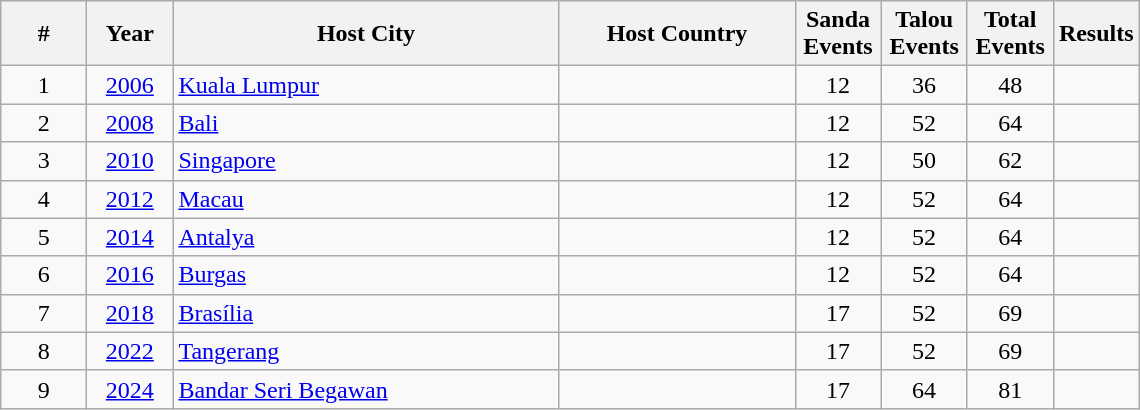<table class="wikitable" style="font-size:100%">
<tr>
<th width=50>#</th>
<th width=50>Year</th>
<th width=250>Host City</th>
<th width=150>Host Country</th>
<th width=50>Sanda Events</th>
<th width=50>Talou Events</th>
<th width=50>Total Events</th>
<th width=50>Results</th>
</tr>
<tr>
<td align=center>1</td>
<td align=center><a href='#'>2006</a></td>
<td><a href='#'>Kuala Lumpur</a></td>
<td></td>
<td align=center>12</td>
<td align="center">36</td>
<td align="center">48</td>
<td align=center></td>
</tr>
<tr>
<td align=center>2</td>
<td align=center><a href='#'>2008</a></td>
<td><a href='#'>Bali</a></td>
<td></td>
<td align=center>12</td>
<td align="center">52</td>
<td align="center">64</td>
<td align=center></td>
</tr>
<tr>
<td align=center>3</td>
<td align=center><a href='#'>2010</a></td>
<td><a href='#'>Singapore</a></td>
<td></td>
<td align=center>12</td>
<td align="center">50</td>
<td align="center">62</td>
<td align=center></td>
</tr>
<tr>
<td align=center>4</td>
<td align=center><a href='#'>2012</a></td>
<td><a href='#'>Macau</a></td>
<td></td>
<td align=center>12</td>
<td align="center">52</td>
<td align="center">64</td>
<td align=center></td>
</tr>
<tr>
<td align=center>5</td>
<td align=center><a href='#'>2014</a></td>
<td><a href='#'>Antalya</a></td>
<td></td>
<td align=center>12</td>
<td align="center">52</td>
<td align="center">64</td>
<td align=center></td>
</tr>
<tr>
<td align=center>6</td>
<td align=center><a href='#'>2016</a></td>
<td><a href='#'>Burgas</a></td>
<td></td>
<td align=center>12</td>
<td align="center">52</td>
<td align="center">64</td>
<td align=center></td>
</tr>
<tr>
<td align=center>7</td>
<td align=center><a href='#'>2018</a></td>
<td><a href='#'>Brasília</a></td>
<td></td>
<td align=center>17</td>
<td align="center">52</td>
<td align="center">69</td>
<td align=center></td>
</tr>
<tr>
<td align=center>8</td>
<td align=center><a href='#'>2022</a></td>
<td><a href='#'>Tangerang</a></td>
<td></td>
<td align=center>17</td>
<td align=center>52</td>
<td align=center>69</td>
<td align=center></td>
</tr>
<tr>
<td align=center>9</td>
<td align=center><a href='#'>2024</a></td>
<td><a href='#'>Bandar Seri Begawan</a></td>
<td></td>
<td align=center>17</td>
<td align=center>64</td>
<td align=center>81</td>
<td align=center></td>
</tr>
</table>
